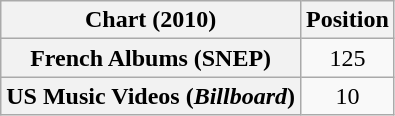<table class="wikitable sortable plainrowheaders" style="text-align:center">
<tr>
<th scope="col">Chart (2010)</th>
<th scope="col">Position</th>
</tr>
<tr>
<th scope="row">French Albums (SNEP)</th>
<td>125</td>
</tr>
<tr>
<th scope="row">US Music Videos (<em>Billboard</em>)</th>
<td>10</td>
</tr>
</table>
